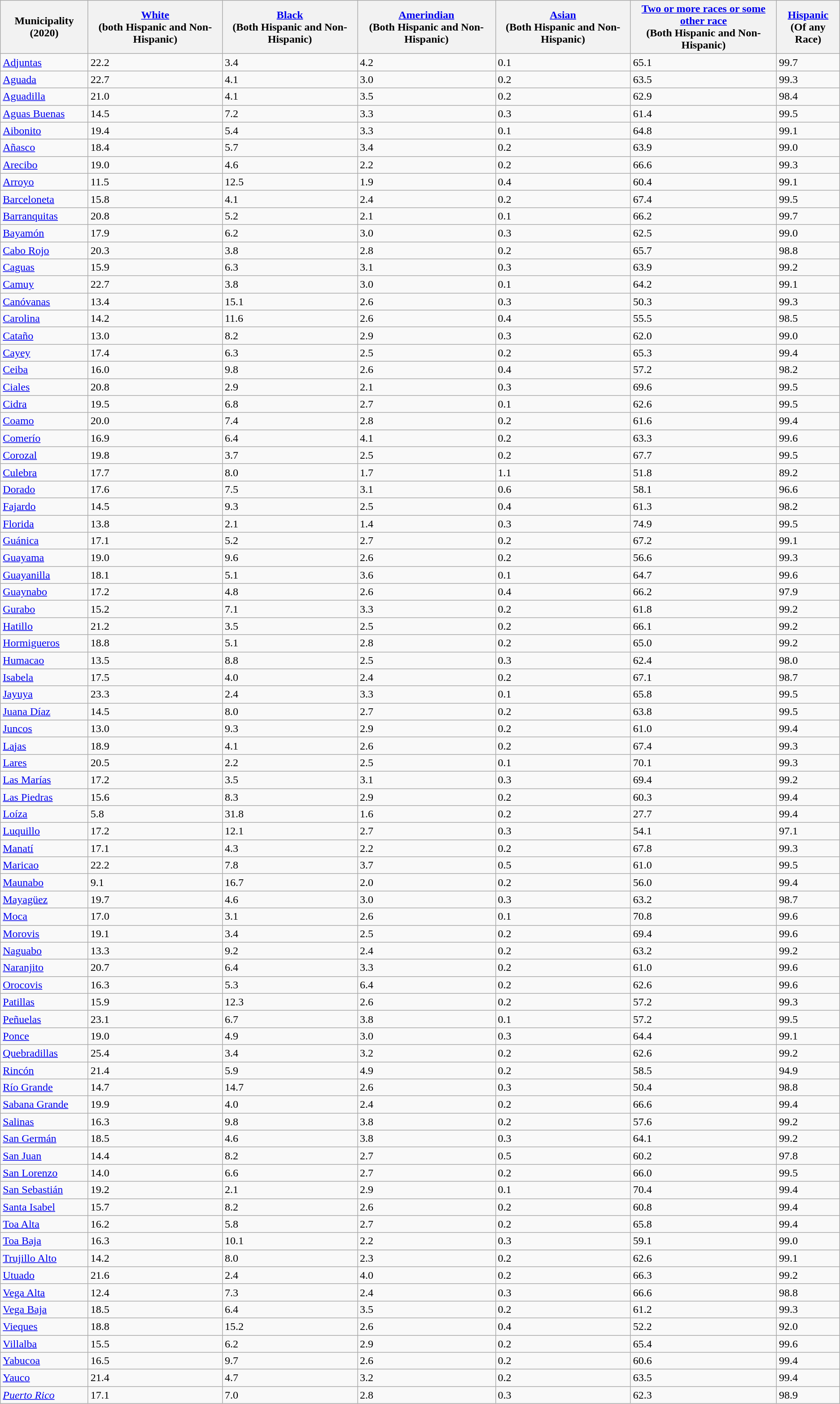<table class="wikitable sortable">
<tr>
<th>Municipality (2020)</th>
<th><a href='#'>White</a><br>(both Hispanic and Non-Hispanic)</th>
<th><a href='#'>Black</a><br>(Both Hispanic and Non-Hispanic)</th>
<th><a href='#'>Amerindian</a><br>(Both Hispanic and Non-Hispanic)</th>
<th><a href='#'>Asian</a><br>(Both Hispanic and Non-Hispanic)</th>
<th><a href='#'>Two or more races or some other race</a><br>(Both Hispanic and Non-Hispanic)</th>
<th><a href='#'>Hispanic</a><br>(Of any Race)</th>
</tr>
<tr>
<td><a href='#'>Adjuntas</a></td>
<td>22.2</td>
<td>3.4</td>
<td>4.2</td>
<td>0.1</td>
<td>65.1</td>
<td>99.7</td>
</tr>
<tr>
<td><a href='#'>Aguada</a></td>
<td>22.7</td>
<td>4.1</td>
<td>3.0</td>
<td>0.2</td>
<td>63.5</td>
<td>99.3</td>
</tr>
<tr>
<td><a href='#'>Aguadilla</a></td>
<td>21.0</td>
<td>4.1</td>
<td>3.5</td>
<td>0.2</td>
<td>62.9</td>
<td>98.4</td>
</tr>
<tr>
<td><a href='#'>Aguas Buenas</a></td>
<td>14.5</td>
<td>7.2</td>
<td>3.3</td>
<td>0.3</td>
<td>61.4</td>
<td>99.5</td>
</tr>
<tr>
<td><a href='#'>Aibonito</a></td>
<td>19.4</td>
<td>5.4</td>
<td>3.3</td>
<td>0.1</td>
<td>64.8</td>
<td>99.1</td>
</tr>
<tr>
<td><a href='#'>Añasco</a></td>
<td>18.4</td>
<td>5.7</td>
<td>3.4</td>
<td>0.2</td>
<td>63.9</td>
<td>99.0</td>
</tr>
<tr>
<td><a href='#'>Arecibo</a></td>
<td>19.0</td>
<td>4.6</td>
<td>2.2</td>
<td>0.2</td>
<td>66.6</td>
<td>99.3</td>
</tr>
<tr>
<td><a href='#'>Arroyo</a></td>
<td>11.5</td>
<td>12.5</td>
<td>1.9</td>
<td>0.4</td>
<td>60.4</td>
<td>99.1</td>
</tr>
<tr>
<td><a href='#'>Barceloneta</a></td>
<td>15.8</td>
<td>4.1</td>
<td>2.4</td>
<td>0.2</td>
<td>67.4</td>
<td>99.5</td>
</tr>
<tr>
<td><a href='#'>Barranquitas</a></td>
<td>20.8</td>
<td>5.2</td>
<td>2.1</td>
<td>0.1</td>
<td>66.2</td>
<td>99.7</td>
</tr>
<tr>
<td><a href='#'>Bayamón</a></td>
<td>17.9</td>
<td>6.2</td>
<td>3.0</td>
<td>0.3</td>
<td>62.5</td>
<td>99.0</td>
</tr>
<tr>
<td><a href='#'>Cabo Rojo</a></td>
<td>20.3</td>
<td>3.8</td>
<td>2.8</td>
<td>0.2</td>
<td>65.7</td>
<td>98.8</td>
</tr>
<tr>
<td><a href='#'>Caguas</a></td>
<td>15.9</td>
<td>6.3</td>
<td>3.1</td>
<td>0.3</td>
<td>63.9</td>
<td>99.2</td>
</tr>
<tr>
<td><a href='#'>Camuy</a></td>
<td>22.7</td>
<td>3.8</td>
<td>3.0</td>
<td>0.1</td>
<td>64.2</td>
<td>99.1</td>
</tr>
<tr>
<td><a href='#'>Canóvanas</a></td>
<td>13.4</td>
<td>15.1</td>
<td>2.6</td>
<td>0.3</td>
<td>50.3</td>
<td>99.3</td>
</tr>
<tr>
<td><a href='#'>Carolina</a></td>
<td>14.2</td>
<td>11.6</td>
<td>2.6</td>
<td>0.4</td>
<td>55.5</td>
<td>98.5</td>
</tr>
<tr>
<td><a href='#'>Cataño</a></td>
<td>13.0</td>
<td>8.2</td>
<td>2.9</td>
<td>0.3</td>
<td>62.0</td>
<td>99.0</td>
</tr>
<tr>
<td><a href='#'>Cayey</a></td>
<td>17.4</td>
<td>6.3</td>
<td>2.5</td>
<td>0.2</td>
<td>65.3</td>
<td>99.4</td>
</tr>
<tr>
<td><a href='#'>Ceiba</a></td>
<td>16.0</td>
<td>9.8</td>
<td>2.6</td>
<td>0.4</td>
<td>57.2</td>
<td>98.2</td>
</tr>
<tr>
<td><a href='#'>Ciales</a></td>
<td>20.8</td>
<td>2.9</td>
<td>2.1</td>
<td>0.3</td>
<td>69.6</td>
<td>99.5</td>
</tr>
<tr>
<td><a href='#'>Cidra</a></td>
<td>19.5</td>
<td>6.8</td>
<td>2.7</td>
<td>0.1</td>
<td>62.6</td>
<td>99.5</td>
</tr>
<tr>
<td><a href='#'>Coamo</a></td>
<td>20.0</td>
<td>7.4</td>
<td>2.8</td>
<td>0.2</td>
<td>61.6</td>
<td>99.4</td>
</tr>
<tr>
<td><a href='#'>Comerío</a></td>
<td>16.9</td>
<td>6.4</td>
<td>4.1</td>
<td>0.2</td>
<td>63.3</td>
<td>99.6</td>
</tr>
<tr>
<td><a href='#'>Corozal</a></td>
<td>19.8</td>
<td>3.7</td>
<td>2.5</td>
<td>0.2</td>
<td>67.7</td>
<td>99.5</td>
</tr>
<tr>
<td><a href='#'>Culebra</a></td>
<td>17.7</td>
<td>8.0</td>
<td>1.7</td>
<td>1.1</td>
<td>51.8</td>
<td>89.2</td>
</tr>
<tr>
<td><a href='#'>Dorado</a></td>
<td>17.6</td>
<td>7.5</td>
<td>3.1</td>
<td>0.6</td>
<td>58.1</td>
<td>96.6</td>
</tr>
<tr>
<td><a href='#'>Fajardo</a></td>
<td>14.5</td>
<td>9.3</td>
<td>2.5</td>
<td>0.4</td>
<td>61.3</td>
<td>98.2</td>
</tr>
<tr>
<td><a href='#'>Florida</a></td>
<td>13.8</td>
<td>2.1</td>
<td>1.4</td>
<td>0.3</td>
<td>74.9</td>
<td>99.5</td>
</tr>
<tr>
<td><a href='#'>Guánica</a></td>
<td>17.1</td>
<td>5.2</td>
<td>2.7</td>
<td>0.2</td>
<td>67.2</td>
<td>99.1</td>
</tr>
<tr>
<td><a href='#'>Guayama</a></td>
<td>19.0</td>
<td>9.6</td>
<td>2.6</td>
<td>0.2</td>
<td>56.6</td>
<td>99.3</td>
</tr>
<tr>
<td><a href='#'>Guayanilla</a></td>
<td>18.1</td>
<td>5.1</td>
<td>3.6</td>
<td>0.1</td>
<td>64.7</td>
<td>99.6</td>
</tr>
<tr>
<td><a href='#'>Guaynabo</a></td>
<td>17.2</td>
<td>4.8</td>
<td>2.6</td>
<td>0.4</td>
<td>66.2</td>
<td>97.9</td>
</tr>
<tr>
<td><a href='#'>Gurabo</a></td>
<td>15.2</td>
<td>7.1</td>
<td>3.3</td>
<td>0.2</td>
<td>61.8</td>
<td>99.2</td>
</tr>
<tr>
<td><a href='#'>Hatillo</a></td>
<td>21.2</td>
<td>3.5</td>
<td>2.5</td>
<td>0.2</td>
<td>66.1</td>
<td>99.2</td>
</tr>
<tr>
<td><a href='#'>Hormigueros</a></td>
<td>18.8</td>
<td>5.1</td>
<td>2.8</td>
<td>0.2</td>
<td>65.0</td>
<td>99.2</td>
</tr>
<tr>
<td><a href='#'>Humacao</a></td>
<td>13.5</td>
<td>8.8</td>
<td>2.5</td>
<td>0.3</td>
<td>62.4</td>
<td>98.0</td>
</tr>
<tr>
<td><a href='#'>Isabela</a></td>
<td>17.5</td>
<td>4.0</td>
<td>2.4</td>
<td>0.2</td>
<td>67.1</td>
<td>98.7</td>
</tr>
<tr>
<td><a href='#'>Jayuya</a></td>
<td>23.3</td>
<td>2.4</td>
<td>3.3</td>
<td>0.1</td>
<td>65.8</td>
<td>99.5</td>
</tr>
<tr>
<td><a href='#'>Juana Díaz</a></td>
<td>14.5</td>
<td>8.0</td>
<td>2.7</td>
<td>0.2</td>
<td>63.8</td>
<td>99.5</td>
</tr>
<tr>
<td><a href='#'>Juncos</a></td>
<td>13.0</td>
<td>9.3</td>
<td>2.9</td>
<td>0.2</td>
<td>61.0</td>
<td>99.4</td>
</tr>
<tr>
<td><a href='#'>Lajas</a></td>
<td>18.9</td>
<td>4.1</td>
<td>2.6</td>
<td>0.2</td>
<td>67.4</td>
<td>99.3</td>
</tr>
<tr>
<td><a href='#'>Lares</a></td>
<td>20.5</td>
<td>2.2</td>
<td>2.5</td>
<td>0.1</td>
<td>70.1</td>
<td>99.3</td>
</tr>
<tr>
<td><a href='#'>Las Marías</a></td>
<td>17.2</td>
<td>3.5</td>
<td>3.1</td>
<td>0.3</td>
<td>69.4</td>
<td>99.2</td>
</tr>
<tr>
<td><a href='#'>Las Piedras</a></td>
<td>15.6</td>
<td>8.3</td>
<td>2.9</td>
<td>0.2</td>
<td>60.3</td>
<td>99.4</td>
</tr>
<tr>
<td><a href='#'>Loíza</a></td>
<td>5.8</td>
<td>31.8</td>
<td>1.6</td>
<td>0.2</td>
<td>27.7</td>
<td>99.4</td>
</tr>
<tr>
<td><a href='#'>Luquillo</a></td>
<td>17.2</td>
<td>12.1</td>
<td>2.7</td>
<td>0.3</td>
<td>54.1</td>
<td>97.1</td>
</tr>
<tr>
<td><a href='#'>Manatí</a></td>
<td>17.1</td>
<td>4.3</td>
<td>2.2</td>
<td>0.2</td>
<td>67.8</td>
<td>99.3</td>
</tr>
<tr>
<td><a href='#'>Maricao</a></td>
<td>22.2</td>
<td>7.8</td>
<td>3.7</td>
<td>0.5</td>
<td>61.0</td>
<td>99.5</td>
</tr>
<tr>
<td><a href='#'>Maunabo</a></td>
<td>9.1</td>
<td>16.7</td>
<td>2.0</td>
<td>0.2</td>
<td>56.0</td>
<td>99.4</td>
</tr>
<tr>
<td><a href='#'>Mayagüez</a></td>
<td>19.7</td>
<td>4.6</td>
<td>3.0</td>
<td>0.3</td>
<td>63.2</td>
<td>98.7</td>
</tr>
<tr>
<td><a href='#'>Moca</a></td>
<td>17.0</td>
<td>3.1</td>
<td>2.6</td>
<td>0.1</td>
<td>70.8</td>
<td>99.6</td>
</tr>
<tr>
<td><a href='#'>Morovis</a></td>
<td>19.1</td>
<td>3.4</td>
<td>2.5</td>
<td>0.2</td>
<td>69.4</td>
<td>99.6</td>
</tr>
<tr>
<td><a href='#'>Naguabo</a></td>
<td>13.3</td>
<td>9.2</td>
<td>2.4</td>
<td>0.2</td>
<td>63.2</td>
<td>99.2</td>
</tr>
<tr>
<td><a href='#'>Naranjito</a></td>
<td>20.7</td>
<td>6.4</td>
<td>3.3</td>
<td>0.2</td>
<td>61.0</td>
<td>99.6</td>
</tr>
<tr>
<td><a href='#'>Orocovis</a></td>
<td>16.3</td>
<td>5.3</td>
<td>6.4</td>
<td>0.2</td>
<td>62.6</td>
<td>99.6</td>
</tr>
<tr>
<td><a href='#'>Patillas</a></td>
<td>15.9</td>
<td>12.3</td>
<td>2.6</td>
<td>0.2</td>
<td>57.2</td>
<td>99.3</td>
</tr>
<tr>
<td><a href='#'>Peñuelas</a></td>
<td>23.1</td>
<td>6.7</td>
<td>3.8</td>
<td>0.1</td>
<td>57.2</td>
<td>99.5</td>
</tr>
<tr>
<td><a href='#'>Ponce</a></td>
<td>19.0</td>
<td>4.9</td>
<td>3.0</td>
<td>0.3</td>
<td>64.4</td>
<td>99.1</td>
</tr>
<tr>
<td><a href='#'>Quebradillas</a></td>
<td>25.4</td>
<td>3.4</td>
<td>3.2</td>
<td>0.2</td>
<td>62.6</td>
<td>99.2</td>
</tr>
<tr>
<td><a href='#'>Rincón</a></td>
<td>21.4</td>
<td>5.9</td>
<td>4.9</td>
<td>0.2</td>
<td>58.5</td>
<td>94.9</td>
</tr>
<tr>
<td><a href='#'>Río Grande</a></td>
<td>14.7</td>
<td>14.7</td>
<td>2.6</td>
<td>0.3</td>
<td>50.4</td>
<td>98.8</td>
</tr>
<tr>
<td><a href='#'>Sabana Grande</a></td>
<td>19.9</td>
<td>4.0</td>
<td>2.4</td>
<td>0.2</td>
<td>66.6</td>
<td>99.4</td>
</tr>
<tr>
<td><a href='#'>Salinas</a></td>
<td>16.3</td>
<td>9.8</td>
<td>3.8</td>
<td>0.2</td>
<td>57.6</td>
<td>99.2</td>
</tr>
<tr>
<td><a href='#'>San Germán</a></td>
<td>18.5</td>
<td>4.6</td>
<td>3.8</td>
<td>0.3</td>
<td>64.1</td>
<td>99.2</td>
</tr>
<tr>
<td><a href='#'>San Juan</a></td>
<td>14.4</td>
<td>8.2</td>
<td>2.7</td>
<td>0.5</td>
<td>60.2</td>
<td>97.8</td>
</tr>
<tr>
<td><a href='#'>San Lorenzo</a></td>
<td>14.0</td>
<td>6.6</td>
<td>2.7</td>
<td>0.2</td>
<td>66.0</td>
<td>99.5</td>
</tr>
<tr>
<td><a href='#'>San Sebastián</a></td>
<td>19.2</td>
<td>2.1</td>
<td>2.9</td>
<td>0.1</td>
<td>70.4</td>
<td>99.4</td>
</tr>
<tr>
<td><a href='#'>Santa Isabel</a></td>
<td>15.7</td>
<td>8.2</td>
<td>2.6</td>
<td>0.2</td>
<td>60.8</td>
<td>99.4</td>
</tr>
<tr>
<td><a href='#'>Toa Alta</a></td>
<td>16.2</td>
<td>5.8</td>
<td>2.7</td>
<td>0.2</td>
<td>65.8</td>
<td>99.4</td>
</tr>
<tr>
<td><a href='#'>Toa Baja</a></td>
<td>16.3</td>
<td>10.1</td>
<td>2.2</td>
<td>0.3</td>
<td>59.1</td>
<td>99.0</td>
</tr>
<tr>
<td><a href='#'>Trujillo Alto</a></td>
<td>14.2</td>
<td>8.0</td>
<td>2.3</td>
<td>0.2</td>
<td>62.6</td>
<td>99.1</td>
</tr>
<tr>
<td><a href='#'>Utuado</a></td>
<td>21.6</td>
<td>2.4</td>
<td>4.0</td>
<td>0.2</td>
<td>66.3</td>
<td>99.2</td>
</tr>
<tr>
<td><a href='#'>Vega Alta</a></td>
<td>12.4</td>
<td>7.3</td>
<td>2.4</td>
<td>0.3</td>
<td>66.6</td>
<td>98.8</td>
</tr>
<tr>
<td><a href='#'>Vega Baja</a></td>
<td>18.5</td>
<td>6.4</td>
<td>3.5</td>
<td>0.2</td>
<td>61.2</td>
<td>99.3</td>
</tr>
<tr>
<td><a href='#'>Vieques</a></td>
<td>18.8</td>
<td>15.2</td>
<td>2.6</td>
<td>0.4</td>
<td>52.2</td>
<td>92.0</td>
</tr>
<tr>
<td><a href='#'>Villalba</a></td>
<td>15.5</td>
<td>6.2</td>
<td>2.9</td>
<td>0.2</td>
<td>65.4</td>
<td>99.6</td>
</tr>
<tr>
<td><a href='#'>Yabucoa</a></td>
<td>16.5</td>
<td>9.7</td>
<td>2.6</td>
<td>0.2</td>
<td>60.6</td>
<td>99.4</td>
</tr>
<tr>
<td><a href='#'>Yauco</a></td>
<td>21.4</td>
<td>4.7</td>
<td>3.2</td>
<td>0.2</td>
<td>63.5</td>
<td>99.4</td>
</tr>
<tr>
<td><em><a href='#'>Puerto Rico</a></em></td>
<td>17.1</td>
<td>7.0</td>
<td>2.8</td>
<td>0.3</td>
<td>62.3</td>
<td>98.9</td>
</tr>
</table>
